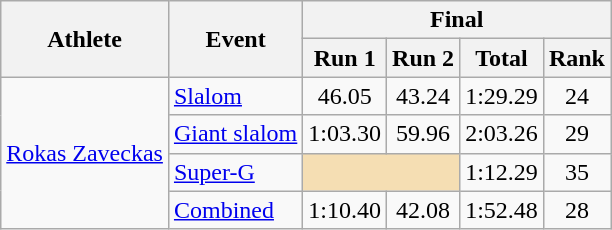<table class="wikitable">
<tr>
<th rowspan="2">Athlete</th>
<th rowspan="2">Event</th>
<th colspan="4">Final</th>
</tr>
<tr>
<th>Run 1</th>
<th>Run 2</th>
<th>Total</th>
<th>Rank</th>
</tr>
<tr>
<td rowspan=4><a href='#'>Rokas Zaveckas</a></td>
<td><a href='#'>Slalom</a></td>
<td align="center">46.05</td>
<td align="center">43.24</td>
<td align="center">1:29.29</td>
<td align="center">24</td>
</tr>
<tr>
<td><a href='#'>Giant slalom</a></td>
<td align="center">1:03.30</td>
<td align="center">59.96</td>
<td align="center">2:03.26</td>
<td align="center">29</td>
</tr>
<tr>
<td><a href='#'>Super-G</a></td>
<td colspan=2 bgcolor="wheat"></td>
<td align="center">1:12.29</td>
<td align="center">35</td>
</tr>
<tr>
<td><a href='#'>Combined</a></td>
<td align="center">1:10.40</td>
<td align="center">42.08</td>
<td align="center">1:52.48</td>
<td align="center">28</td>
</tr>
</table>
